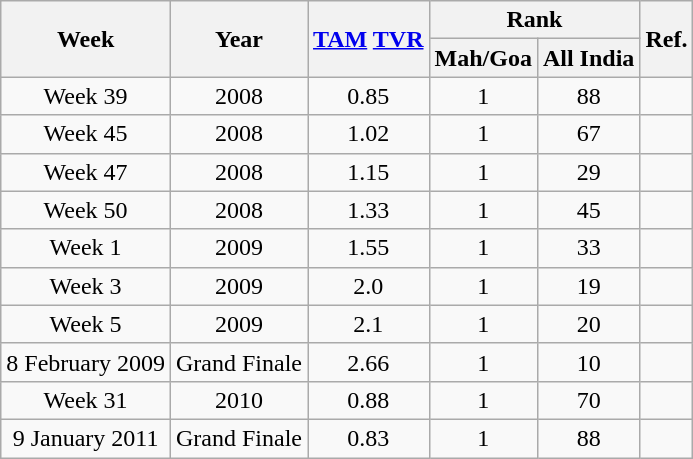<table class="wikitable sortable" style="text-align:center">
<tr>
<th rowspan="2">Week</th>
<th rowspan="2">Year</th>
<th rowspan="2"><a href='#'>TAM</a> <a href='#'>TVR</a></th>
<th colspan="2">Rank</th>
<th rowspan="2">Ref.</th>
</tr>
<tr>
<th>Mah/Goa</th>
<th>All India</th>
</tr>
<tr>
<td>Week 39</td>
<td>2008</td>
<td>0.85</td>
<td>1</td>
<td>88</td>
<td></td>
</tr>
<tr>
<td>Week 45</td>
<td>2008</td>
<td>1.02</td>
<td>1</td>
<td>67</td>
<td></td>
</tr>
<tr>
<td>Week 47</td>
<td>2008</td>
<td>1.15</td>
<td>1</td>
<td>29</td>
<td></td>
</tr>
<tr>
<td>Week 50</td>
<td>2008</td>
<td>1.33</td>
<td>1</td>
<td>45</td>
<td></td>
</tr>
<tr>
<td>Week 1</td>
<td>2009</td>
<td>1.55</td>
<td>1</td>
<td>33</td>
<td></td>
</tr>
<tr>
<td>Week 3</td>
<td>2009</td>
<td>2.0</td>
<td>1</td>
<td>19</td>
<td></td>
</tr>
<tr>
<td>Week 5</td>
<td>2009</td>
<td>2.1</td>
<td>1</td>
<td>20</td>
<td></td>
</tr>
<tr>
<td>8 February 2009</td>
<td>Grand Finale</td>
<td>2.66</td>
<td>1</td>
<td>10</td>
<td></td>
</tr>
<tr>
<td>Week 31</td>
<td>2010</td>
<td>0.88</td>
<td>1</td>
<td>70</td>
<td></td>
</tr>
<tr>
<td>9 January 2011</td>
<td>Grand Finale</td>
<td>0.83</td>
<td>1</td>
<td>88</td>
<td></td>
</tr>
</table>
